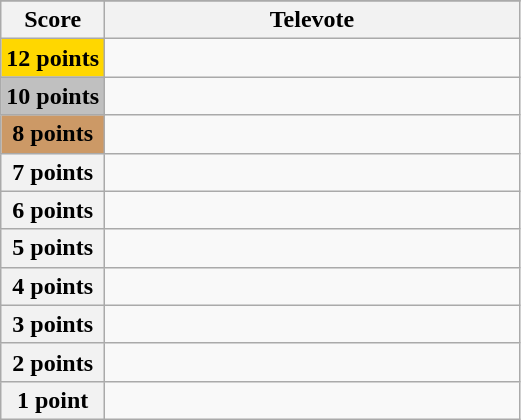<table class="wikitable">
<tr>
</tr>
<tr>
<th scope="col" width="20%">Score</th>
<th scope="col" width="80%">Televote</th>
</tr>
<tr>
<th scope="row" style="background:gold">12 points</th>
<td></td>
</tr>
<tr>
<th scope="row" style="background:silver">10 points</th>
<td></td>
</tr>
<tr>
<th scope="row" style="background:#CC9966">8 points</th>
<td></td>
</tr>
<tr>
<th scope="row">7 points</th>
<td></td>
</tr>
<tr>
<th scope="row">6 points</th>
<td></td>
</tr>
<tr>
<th scope="row">5 points</th>
<td></td>
</tr>
<tr>
<th scope="row">4 points</th>
<td></td>
</tr>
<tr>
<th scope="row">3 points</th>
<td></td>
</tr>
<tr>
<th scope="row">2 points</th>
<td></td>
</tr>
<tr>
<th scope="row">1 point</th>
<td></td>
</tr>
</table>
